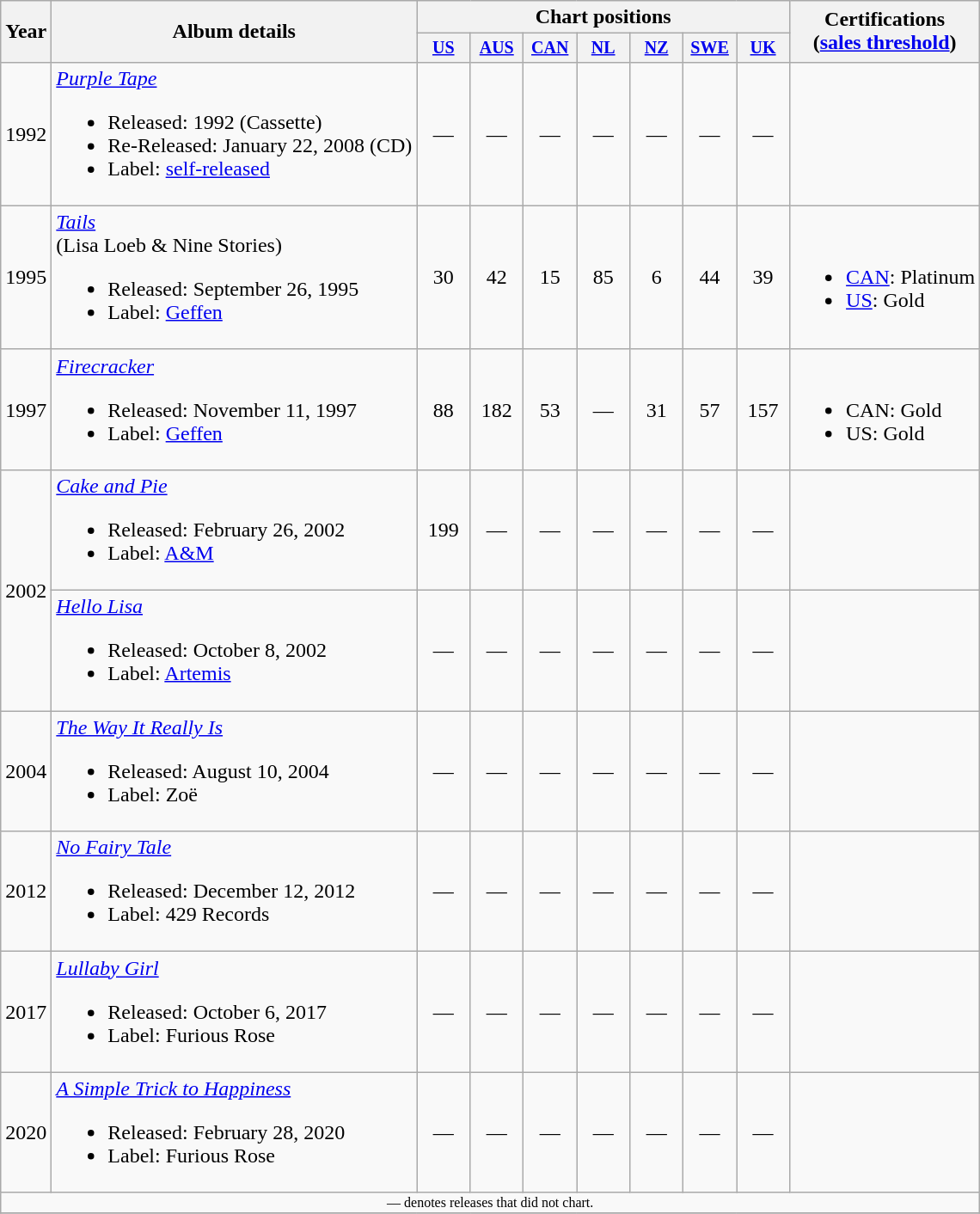<table class="wikitable" style="text-align:center;">
<tr>
<th rowspan="2">Year</th>
<th rowspan="2">Album details</th>
<th colspan="7">Chart positions</th>
<th rowspan="2">Certifications<br>(<a href='#'>sales threshold</a>)</th>
</tr>
<tr style="font-size:smaller;">
<th width="35"><a href='#'>US</a><br></th>
<th width="35"><a href='#'>AUS</a><br></th>
<th width="35"><a href='#'>CAN</a><br></th>
<th width="35"><a href='#'>NL</a><br></th>
<th width="35"><a href='#'>NZ</a><br></th>
<th width="35"><a href='#'>SWE</a><br></th>
<th width="35"><a href='#'>UK</a><br></th>
</tr>
<tr>
<td>1992</td>
<td align="left"><em><a href='#'>Purple Tape</a></em><br><ul><li>Released: 1992 (Cassette)</li><li>Re-Released: January 22, 2008 (CD)</li><li>Label: <a href='#'>self-released</a></li></ul></td>
<td>—</td>
<td>—</td>
<td>—</td>
<td>—</td>
<td>—</td>
<td>—</td>
<td>—</td>
<td align="left"></td>
</tr>
<tr>
<td>1995</td>
<td align="left"><em><a href='#'>Tails</a></em> <br>(Lisa Loeb & Nine Stories)<br><ul><li>Released: September 26, 1995</li><li>Label: <a href='#'>Geffen</a></li></ul></td>
<td>30</td>
<td>42</td>
<td>15</td>
<td>85</td>
<td>6</td>
<td>44</td>
<td>39</td>
<td align="left"><br><ul><li><a href='#'>CAN</a>: Platinum</li><li><a href='#'>US</a>: Gold</li></ul></td>
</tr>
<tr>
<td>1997</td>
<td align="left"><em><a href='#'>Firecracker</a></em><br><ul><li>Released: November 11, 1997</li><li>Label: <a href='#'>Geffen</a></li></ul></td>
<td>88</td>
<td>182</td>
<td>53</td>
<td>—</td>
<td>31</td>
<td>57</td>
<td>157</td>
<td align="left"><br><ul><li>CAN: Gold</li><li>US: Gold</li></ul></td>
</tr>
<tr>
<td rowspan="2">2002</td>
<td align="left"><em><a href='#'>Cake and Pie</a></em><br><ul><li>Released: February 26, 2002</li><li>Label: <a href='#'>A&M</a></li></ul></td>
<td>199</td>
<td>—</td>
<td>—</td>
<td>—</td>
<td>—</td>
<td>—</td>
<td>—</td>
<td align="left"></td>
</tr>
<tr>
<td align="left"><em><a href='#'>Hello Lisa</a></em><br><ul><li>Released: October 8, 2002</li><li>Label: <a href='#'>Artemis</a></li></ul></td>
<td>—</td>
<td>—</td>
<td>—</td>
<td>—</td>
<td>—</td>
<td>—</td>
<td>—</td>
<td align="left"></td>
</tr>
<tr>
<td>2004</td>
<td align="left"><em><a href='#'>The Way It Really Is</a></em><br><ul><li>Released: August 10, 2004</li><li>Label: Zoë</li></ul></td>
<td>—</td>
<td>—</td>
<td>—</td>
<td>—</td>
<td>—</td>
<td>—</td>
<td>—</td>
<td align="left"></td>
</tr>
<tr>
<td>2012</td>
<td align="left"><em><a href='#'>No Fairy Tale</a></em><br><ul><li>Released: December 12, 2012</li><li>Label: 429 Records</li></ul></td>
<td>—</td>
<td>—</td>
<td>—</td>
<td>—</td>
<td>—</td>
<td>—</td>
<td>—</td>
<td align="left"></td>
</tr>
<tr>
<td>2017</td>
<td align="left"><em><a href='#'>Lullaby Girl</a></em><br><ul><li>Released: October 6, 2017</li><li>Label: Furious Rose</li></ul></td>
<td>—</td>
<td>—</td>
<td>—</td>
<td>—</td>
<td>—</td>
<td>—</td>
<td>—</td>
<td align="left"></td>
</tr>
<tr>
<td>2020</td>
<td align="left"><em><a href='#'>A Simple Trick to Happiness</a></em><br><ul><li>Released: February 28, 2020</li><li>Label: Furious Rose</li></ul></td>
<td>—</td>
<td>—</td>
<td>—</td>
<td>—</td>
<td>—</td>
<td>—</td>
<td>—</td>
<td align="left"></td>
</tr>
<tr>
<td align="center" colspan="10" style="font-size: 8pt">— denotes releases that did not chart.</td>
</tr>
<tr>
</tr>
</table>
